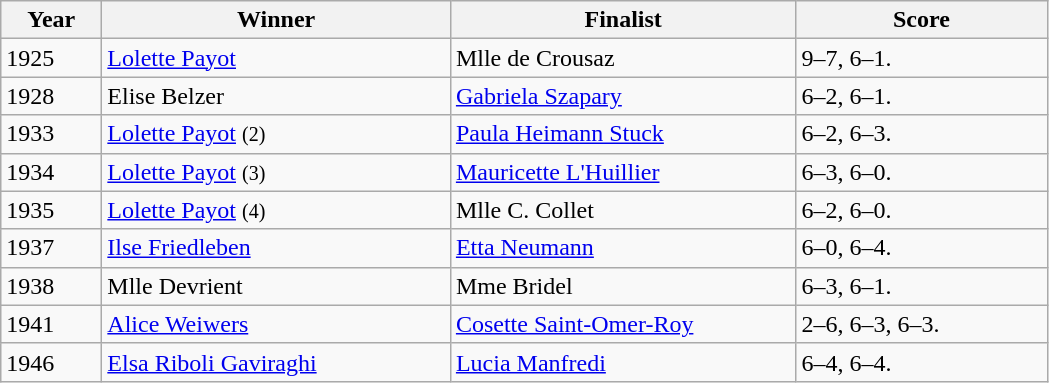<table class="wikitable">
<tr>
<th style="width:60px;">Year</th>
<th style="width:225px;">Winner</th>
<th style="width:223px;">Finalist</th>
<th style="width:160px;">Score</th>
</tr>
<tr>
<td>1925</td>
<td> <a href='#'>Lolette Payot</a></td>
<td> Mlle de Crousaz</td>
<td>9–7, 6–1.</td>
</tr>
<tr>
<td>1928</td>
<td> Elise Belzer</td>
<td> <a href='#'>Gabriela Szapary</a></td>
<td>6–2, 6–1.</td>
</tr>
<tr>
<td>1933</td>
<td> <a href='#'>Lolette Payot</a> <small>(2)</small></td>
<td> <a href='#'>Paula Heimann Stuck</a></td>
<td>6–2, 6–3.</td>
</tr>
<tr>
<td>1934</td>
<td> <a href='#'>Lolette Payot</a> <small>(3)</small></td>
<td> <a href='#'>Mauricette L'Huillier</a></td>
<td>6–3, 6–0.</td>
</tr>
<tr>
<td>1935</td>
<td> <a href='#'>Lolette Payot</a> <small>(4)</small></td>
<td> Mlle C. Collet</td>
<td>6–2, 6–0.</td>
</tr>
<tr>
<td>1937</td>
<td> <a href='#'>Ilse Friedleben</a></td>
<td> <a href='#'>Etta Neumann</a></td>
<td>6–0, 6–4.</td>
</tr>
<tr>
<td>1938</td>
<td> Mlle Devrient</td>
<td> Mme Bridel</td>
<td>6–3, 6–1.</td>
</tr>
<tr>
<td>1941</td>
<td>  <a href='#'>Alice Weiwers</a></td>
<td> <a href='#'>Cosette Saint-Omer-Roy</a></td>
<td>2–6, 6–3, 6–3.</td>
</tr>
<tr>
<td>1946</td>
<td> <a href='#'>Elsa Riboli Gaviraghi</a></td>
<td> <a href='#'>Lucia Manfredi</a></td>
<td>6–4, 6–4.</td>
</tr>
</table>
